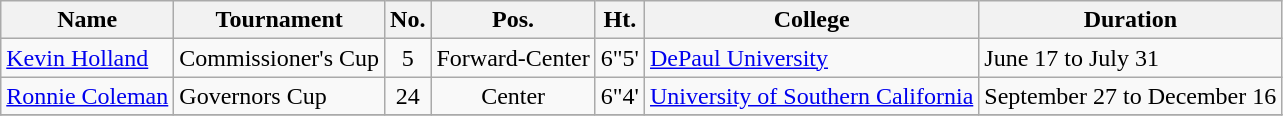<table class="wikitable" border="1">
<tr>
<th>Name</th>
<th>Tournament</th>
<th>No.</th>
<th>Pos.</th>
<th>Ht.</th>
<th>College</th>
<th>Duration</th>
</tr>
<tr>
<td><a href='#'>Kevin Holland</a></td>
<td>Commissioner's Cup</td>
<td align=center>5</td>
<td align=center>Forward-Center</td>
<td align=center>6"5'</td>
<td><a href='#'>DePaul University</a></td>
<td>June 17 to July 31</td>
</tr>
<tr>
<td><a href='#'>Ronnie Coleman</a></td>
<td>Governors Cup</td>
<td align=center>24</td>
<td align=center>Center</td>
<td align=center>6"4'</td>
<td><a href='#'>University of Southern California</a></td>
<td>September 27 to December 16</td>
</tr>
<tr>
</tr>
</table>
